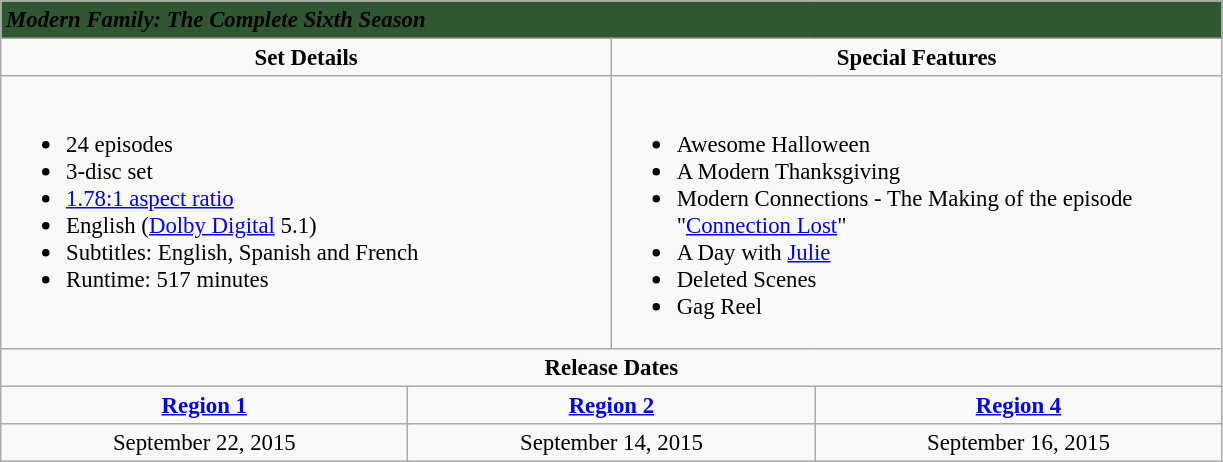<table class="wikitable" style="font-size: 95%;">
<tr style="background:#2E5732;">
<td colspan="6"><span> <strong><em>Modern Family: The Complete Sixth Season </em></strong></span></td>
</tr>
<tr style="vertical-align:top; text-align:center;">
<td style="width:400px;" colspan="3"><strong>Set Details</strong></td>
<td style="width:400px; " colspan="3"><strong>Special Features</strong></td>
</tr>
<tr valign="top">
<td colspan="3"  style="text-align:left; width:400px;"><br><ul><li>24 episodes</li><li>3-disc set</li><li><a href='#'>1.78:1 aspect ratio</a></li><li>English (<a href='#'>Dolby Digital</a> 5.1)</li><li>Subtitles: English, Spanish and French</li><li>Runtime: 517 minutes</li></ul></td>
<td colspan="3"  style="text-align:left; width:400px;"><br><ul><li>Awesome Halloween</li><li>A Modern Thanksgiving</li><li>Modern Connections - The Making of the episode "<a href='#'>Connection Lost</a>"</li><li>A Day with <a href='#'>Julie</a></li><li>Deleted Scenes</li><li>Gag Reel</li></ul></td>
</tr>
<tr>
<td colspan="6" style="text-align:center;"><strong>Release Dates</strong></td>
</tr>
<tr>
<td colspan="2" style="text-align:center;"><strong><a href='#'>Region 1</a></strong></td>
<td colspan="2" style="text-align:center;"><strong><a href='#'>Region 2</a></strong></td>
<td colspan="2" style="text-align:center;"><strong><a href='#'>Region 4</a></strong></td>
</tr>
<tr style="text-align:center;">
<td colspan="2">September 22, 2015</td>
<td colspan="2">September 14, 2015</td>
<td colspan="2">September 16, 2015</td>
</tr>
</table>
